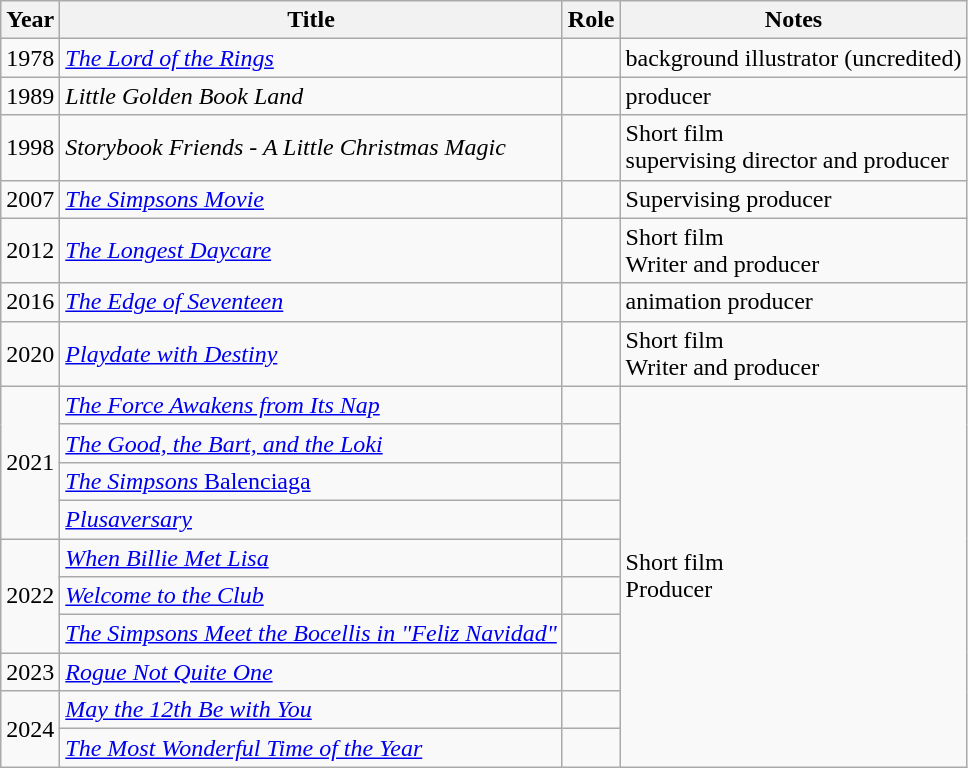<table class="wikitable sortable">
<tr>
<th>Year</th>
<th>Title</th>
<th>Role</th>
<th class="unsortable">Notes</th>
</tr>
<tr>
<td>1978</td>
<td><em><a href='#'>The Lord of the Rings</a></em></td>
<td></td>
<td>background illustrator (uncredited)</td>
</tr>
<tr>
<td>1989</td>
<td><em>Little Golden Book Land</em></td>
<td></td>
<td>producer</td>
</tr>
<tr>
<td>1998</td>
<td><em>Storybook Friends - A Little Christmas Magic</em></td>
<td></td>
<td>Short film<br>supervising director and producer</td>
</tr>
<tr>
<td>2007</td>
<td><em><a href='#'>The Simpsons Movie</a></em></td>
<td></td>
<td>Supervising producer</td>
</tr>
<tr>
<td>2012</td>
<td><em><a href='#'>The Longest Daycare</a></em></td>
<td></td>
<td>Short film<br>Writer and producer</td>
</tr>
<tr>
<td>2016</td>
<td><em><a href='#'>The Edge of Seventeen</a></em></td>
<td></td>
<td>animation producer</td>
</tr>
<tr>
<td>2020</td>
<td><em><a href='#'>Playdate with Destiny</a></em></td>
<td></td>
<td>Short film<br>Writer and producer</td>
</tr>
<tr>
<td rowspan="4">2021</td>
<td><em><a href='#'>The Force Awakens from Its Nap</a></em></td>
<td></td>
<td rowspan=10>Short film<br>Producer</td>
</tr>
<tr>
<td><em><a href='#'>The Good, the Bart, and the Loki</a></em></td>
<td></td>
</tr>
<tr>
<td><a href='#'><em>The Simpsons</em> Balenciaga</a></td>
<td></td>
</tr>
<tr>
<td><em><a href='#'>Plusaversary</a></em></td>
<td></td>
</tr>
<tr>
<td rowspan="3">2022</td>
<td><em><a href='#'>When Billie Met Lisa</a></em></td>
<td></td>
</tr>
<tr>
<td><em><a href='#'>Welcome to the Club</a></em></td>
<td></td>
</tr>
<tr>
<td><em><a href='#'>The Simpsons Meet the Bocellis in "Feliz Navidad"</a></em></td>
<td></td>
</tr>
<tr>
<td>2023</td>
<td><em><a href='#'>Rogue Not Quite One</a></em></td>
<td></td>
</tr>
<tr>
<td rowspan="2">2024</td>
<td><em><a href='#'>May the 12th Be with You</a></em></td>
<td></td>
</tr>
<tr>
<td><em><a href='#'>The Most Wonderful Time of the Year</a></em></td>
<td></td>
</tr>
</table>
